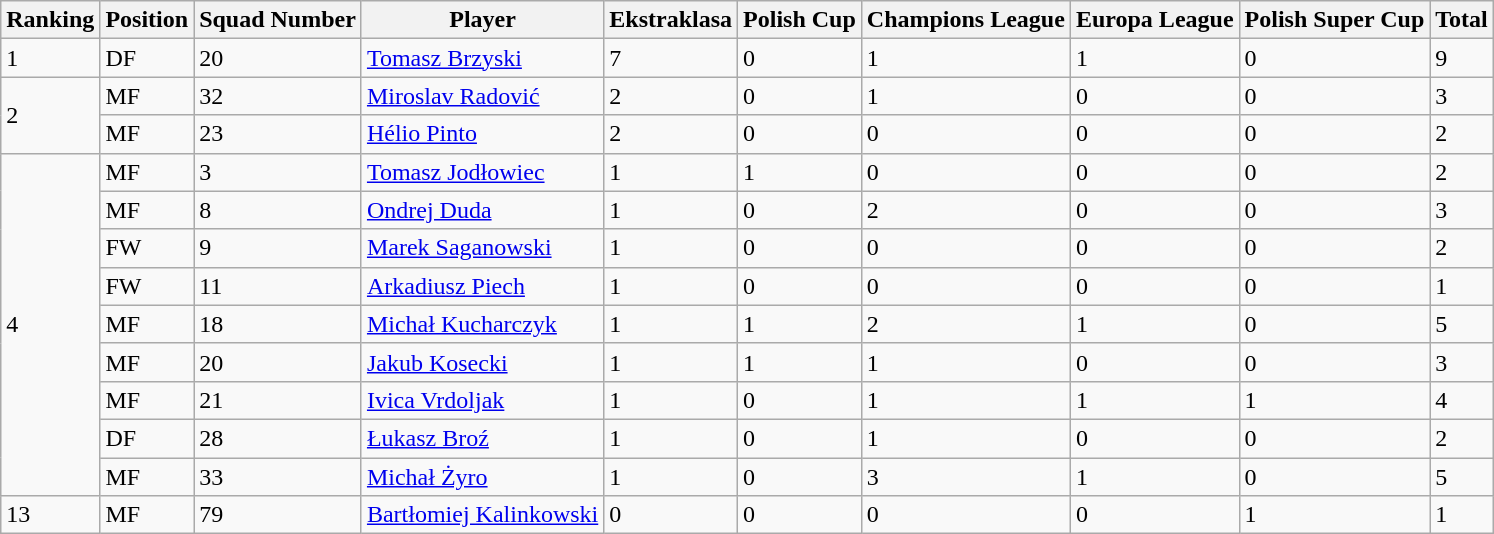<table class="wikitable sortable" style="text-align:left">
<tr>
<th>Ranking</th>
<th>Position</th>
<th>Squad Number</th>
<th>Player</th>
<th>Ekstraklasa</th>
<th>Polish Cup</th>
<th>Champions League</th>
<th>Europa League</th>
<th>Polish Super Cup</th>
<th>Total</th>
</tr>
<tr>
<td>1</td>
<td>DF</td>
<td>20</td>
<td align=left> <a href='#'>Tomasz Brzyski</a></td>
<td>7</td>
<td>0</td>
<td>1</td>
<td>1</td>
<td>0</td>
<td>9</td>
</tr>
<tr>
<td rowspan=2>2</td>
<td>MF</td>
<td>32</td>
<td align=left> <a href='#'>Miroslav Radović</a></td>
<td>2</td>
<td>0</td>
<td>1</td>
<td>0</td>
<td>0</td>
<td>3</td>
</tr>
<tr>
<td>MF</td>
<td>23</td>
<td align=left> <a href='#'>Hélio Pinto</a></td>
<td>2</td>
<td>0</td>
<td>0</td>
<td>0</td>
<td>0</td>
<td>2</td>
</tr>
<tr>
<td rowspan=9>4</td>
<td>MF</td>
<td>3</td>
<td align=left> <a href='#'>Tomasz Jodłowiec</a></td>
<td>1</td>
<td>1</td>
<td>0</td>
<td>0</td>
<td>0</td>
<td>2</td>
</tr>
<tr>
<td>MF</td>
<td>8</td>
<td align=left> <a href='#'>Ondrej Duda</a></td>
<td>1</td>
<td>0</td>
<td>2</td>
<td>0</td>
<td>0</td>
<td>3</td>
</tr>
<tr>
<td>FW</td>
<td>9</td>
<td align=left> <a href='#'>Marek Saganowski</a></td>
<td>1</td>
<td>0</td>
<td>0</td>
<td>0</td>
<td>0</td>
<td>2</td>
</tr>
<tr>
<td>FW</td>
<td>11</td>
<td align=left> <a href='#'>Arkadiusz Piech</a></td>
<td>1</td>
<td>0</td>
<td>0</td>
<td>0</td>
<td>0</td>
<td>1</td>
</tr>
<tr>
<td>MF</td>
<td>18</td>
<td align=left> <a href='#'>Michał Kucharczyk</a></td>
<td>1</td>
<td>1</td>
<td>2</td>
<td>1</td>
<td>0</td>
<td>5</td>
</tr>
<tr>
<td>MF</td>
<td>20</td>
<td align=left> <a href='#'>Jakub Kosecki</a></td>
<td>1</td>
<td>1</td>
<td>1</td>
<td>0</td>
<td>0</td>
<td>3</td>
</tr>
<tr>
<td>MF</td>
<td>21</td>
<td align=left> <a href='#'>Ivica Vrdoljak</a></td>
<td>1</td>
<td>0</td>
<td>1</td>
<td>1</td>
<td>1</td>
<td>4</td>
</tr>
<tr>
<td>DF</td>
<td>28</td>
<td align=left> <a href='#'>Łukasz Broź</a></td>
<td>1</td>
<td>0</td>
<td>1</td>
<td>0</td>
<td>0</td>
<td>2</td>
</tr>
<tr>
<td>MF</td>
<td>33</td>
<td align=left> <a href='#'>Michał Żyro</a></td>
<td>1</td>
<td>0</td>
<td>3</td>
<td>1</td>
<td>0</td>
<td>5</td>
</tr>
<tr>
<td>13</td>
<td>MF</td>
<td>79</td>
<td align=left> <a href='#'>Bartłomiej Kalinkowski</a></td>
<td>0</td>
<td>0</td>
<td>0</td>
<td>0</td>
<td>1</td>
<td>1</td>
</tr>
</table>
